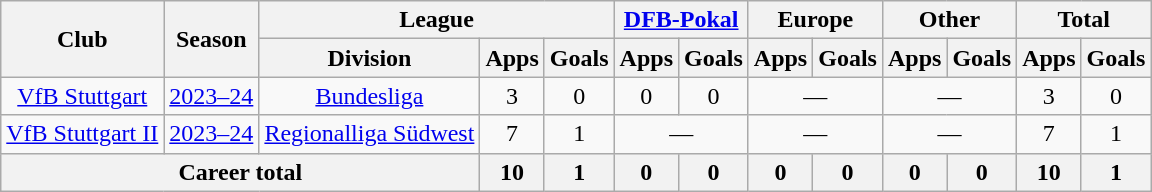<table class="wikitable" style="text-align:center">
<tr>
<th rowspan="2">Club</th>
<th rowspan="2">Season</th>
<th colspan="3">League</th>
<th colspan="2"><a href='#'>DFB-Pokal</a></th>
<th colspan="2">Europe</th>
<th colspan="2">Other</th>
<th colspan="2">Total</th>
</tr>
<tr>
<th>Division</th>
<th>Apps</th>
<th>Goals</th>
<th>Apps</th>
<th>Goals</th>
<th>Apps</th>
<th>Goals</th>
<th>Apps</th>
<th>Goals</th>
<th>Apps</th>
<th>Goals</th>
</tr>
<tr>
<td><a href='#'>VfB Stuttgart</a></td>
<td><a href='#'>2023–24</a></td>
<td><a href='#'>Bundesliga</a></td>
<td>3</td>
<td>0</td>
<td>0</td>
<td>0</td>
<td colspan="2">—</td>
<td colspan="2">—</td>
<td>3</td>
<td>0</td>
</tr>
<tr>
<td><a href='#'>VfB Stuttgart II</a></td>
<td><a href='#'>2023–24</a></td>
<td><a href='#'>Regionalliga Südwest</a></td>
<td>7</td>
<td>1</td>
<td colspan="2">—</td>
<td colspan="2">—</td>
<td colspan="2">—</td>
<td>7</td>
<td>1</td>
</tr>
<tr>
<th colspan="3">Career total</th>
<th>10</th>
<th>1</th>
<th>0</th>
<th>0</th>
<th>0</th>
<th>0</th>
<th>0</th>
<th>0</th>
<th>10</th>
<th>1</th>
</tr>
</table>
